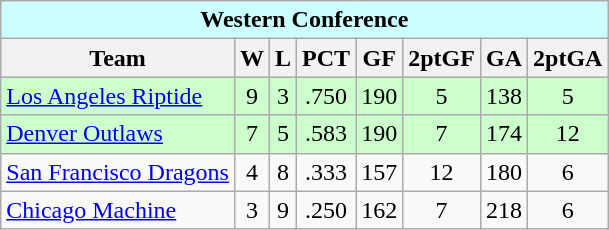<table class="wikitable">
<tr bgcolor="#ccffff">
<td colspan="9" align="center"><strong>Western Conference</strong></td>
</tr>
<tr bgcolor="#efefef">
<th>Team</th>
<th>W</th>
<th>L</th>
<th>PCT</th>
<th>GF</th>
<th>2ptGF</th>
<th>GA</th>
<th>2ptGA</th>
</tr>
<tr align="center" bgcolor="#ccffcc">
<td align="left"><a href='#'>Los Angeles Riptide</a></td>
<td>9</td>
<td>3</td>
<td>.750</td>
<td>190</td>
<td>5</td>
<td>138</td>
<td>5</td>
</tr>
<tr align="center" bgcolor="#ccffcc">
<td align="left"><a href='#'>Denver Outlaws</a></td>
<td>7</td>
<td>5</td>
<td>.583</td>
<td>190</td>
<td>7</td>
<td>174</td>
<td>12</td>
</tr>
<tr align="center">
<td align="left"><a href='#'>San Francisco Dragons</a></td>
<td>4</td>
<td>8</td>
<td>.333</td>
<td>157</td>
<td>12</td>
<td>180</td>
<td>6</td>
</tr>
<tr align="center">
<td align="left"><a href='#'>Chicago Machine</a></td>
<td>3</td>
<td>9</td>
<td>.250</td>
<td>162</td>
<td>7</td>
<td>218</td>
<td>6</td>
</tr>
</table>
